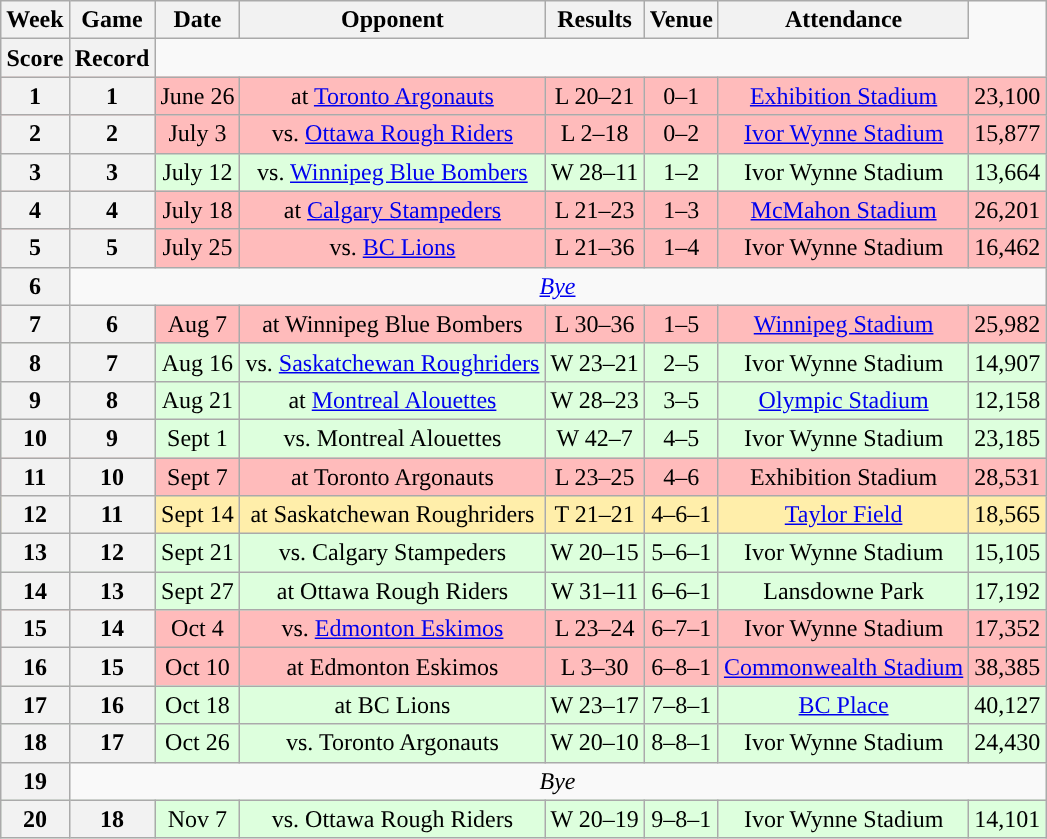<table class="wikitable" style="text-align:center">
<tr>
<th>Week</th>
<th>Game</th>
<th>Date</th>
<th>Opponent</th>
<th>Results</th>
<th>Venue</th>
<th>Attendance</th>
</tr>
<tr>
<th>Score</th>
<th>Record</th>
</tr>
<tr style="background:#ffbbbb">
<th>1</th>
<th>1</th>
<td>June 26</td>
<td>at <a href='#'>Toronto Argonauts</a></td>
<td>L 20–21</td>
<td>0–1</td>
<td><a href='#'>Exhibition Stadium</a></td>
<td>23,100</td>
</tr>
<tr style="background:#ffbbbb">
<th>2</th>
<th>2</th>
<td>July 3</td>
<td>vs. <a href='#'>Ottawa Rough Riders</a></td>
<td>L 2–18</td>
<td>0–2</td>
<td><a href='#'>Ivor Wynne Stadium</a></td>
<td>15,877</td>
</tr>
<tr style="background:#ddffdd">
<th>3</th>
<th>3</th>
<td>July 12</td>
<td>vs. <a href='#'>Winnipeg Blue Bombers</a></td>
<td>W 28–11</td>
<td>1–2</td>
<td>Ivor Wynne Stadium</td>
<td>13,664</td>
</tr>
<tr style="background:#ffbbbb">
<th>4</th>
<th>4</th>
<td>July 18</td>
<td>at <a href='#'>Calgary Stampeders</a></td>
<td>L 21–23</td>
<td>1–3</td>
<td><a href='#'>McMahon Stadium</a></td>
<td>26,201</td>
</tr>
<tr style="background:#ffbbbb">
<th>5</th>
<th>5</th>
<td>July 25</td>
<td>vs. <a href='#'>BC Lions</a></td>
<td>L 21–36</td>
<td>1–4</td>
<td>Ivor Wynne Stadium</td>
<td>16,462</td>
</tr>
<tr>
<th>6</th>
<td colspan=7 align="center"><em><a href='#'>Bye</a></em></td>
</tr>
<tr style="background:#ffbbbb">
<th>7</th>
<th>6</th>
<td>Aug 7</td>
<td>at Winnipeg Blue Bombers</td>
<td>L 30–36</td>
<td>1–5</td>
<td><a href='#'>Winnipeg Stadium</a></td>
<td>25,982</td>
</tr>
<tr style="background:#ddffdd">
<th>8</th>
<th>7</th>
<td>Aug 16</td>
<td>vs. <a href='#'>Saskatchewan Roughriders</a></td>
<td>W 23–21</td>
<td>2–5</td>
<td>Ivor Wynne Stadium</td>
<td>14,907</td>
</tr>
<tr style="background:#ddffdd">
<th>9</th>
<th>8</th>
<td>Aug 21</td>
<td>at <a href='#'>Montreal Alouettes</a></td>
<td>W 28–23</td>
<td>3–5</td>
<td><a href='#'>Olympic Stadium</a></td>
<td>12,158</td>
</tr>
<tr style="background:#ddffdd">
<th>10</th>
<th>9</th>
<td>Sept 1</td>
<td>vs. Montreal Alouettes</td>
<td>W 42–7</td>
<td>4–5</td>
<td>Ivor Wynne Stadium</td>
<td>23,185</td>
</tr>
<tr style="background:#ffbbbb">
<th>11</th>
<th>10</th>
<td>Sept 7</td>
<td>at Toronto Argonauts</td>
<td>L 23–25</td>
<td>4–6</td>
<td>Exhibition Stadium</td>
<td>28,531</td>
</tr>
<tr style="background:#ffeeaa">
<th>12</th>
<th>11</th>
<td>Sept 14</td>
<td>at Saskatchewan Roughriders</td>
<td>T 21–21</td>
<td>4–6–1</td>
<td><a href='#'>Taylor Field</a></td>
<td>18,565</td>
</tr>
<tr style="background:#ddffdd">
<th>13</th>
<th>12</th>
<td>Sept 21</td>
<td>vs. Calgary Stampeders</td>
<td>W 20–15</td>
<td>5–6–1</td>
<td>Ivor Wynne Stadium</td>
<td>15,105</td>
</tr>
<tr style="background:#ddffdd">
<th>14</th>
<th>13</th>
<td>Sept 27</td>
<td>at Ottawa Rough Riders</td>
<td>W 31–11</td>
<td>6–6–1</td>
<td>Lansdowne Park</td>
<td>17,192</td>
</tr>
<tr style="background:#ffbbbb">
<th>15</th>
<th>14</th>
<td>Oct 4</td>
<td>vs. <a href='#'>Edmonton Eskimos</a></td>
<td>L 23–24</td>
<td>6–7–1</td>
<td>Ivor Wynne Stadium</td>
<td>17,352</td>
</tr>
<tr style="background:#ffbbbb">
<th>16</th>
<th>15</th>
<td>Oct 10</td>
<td>at Edmonton Eskimos</td>
<td>L 3–30</td>
<td>6–8–1</td>
<td><a href='#'>Commonwealth Stadium</a></td>
<td>38,385</td>
</tr>
<tr style="background:#ddffdd">
<th>17</th>
<th>16</th>
<td>Oct 18</td>
<td>at BC Lions</td>
<td>W 23–17</td>
<td>7–8–1</td>
<td><a href='#'>BC Place</a></td>
<td>40,127</td>
</tr>
<tr style="background:#ddffdd">
<th>18</th>
<th>17</th>
<td>Oct 26</td>
<td>vs. Toronto Argonauts</td>
<td>W 20–10</td>
<td>8–8–1</td>
<td>Ivor Wynne Stadium</td>
<td>24,430</td>
</tr>
<tr>
<th>19</th>
<td colspan=7><em>Bye</em></td>
</tr>
<tr style="background:#ddffdd">
<th>20</th>
<th>18</th>
<td>Nov 7</td>
<td>vs. Ottawa Rough Riders</td>
<td>W 20–19</td>
<td>9–8–1</td>
<td>Ivor Wynne Stadium</td>
<td>14,101</td>
</tr>
</table>
